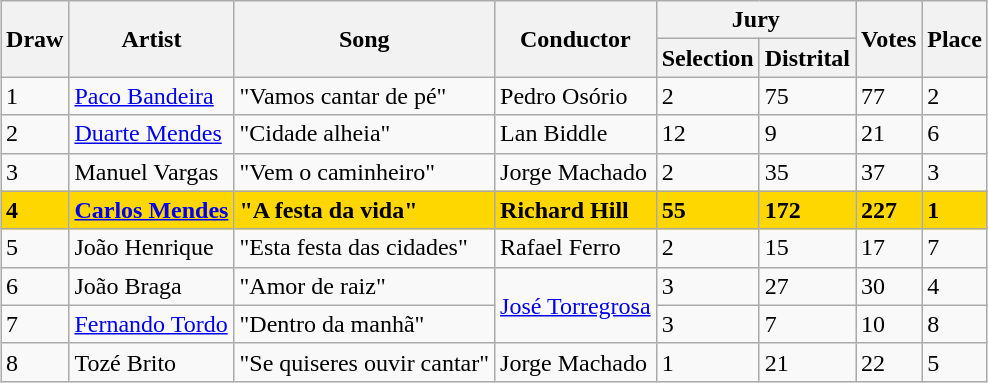<table class="sortable wikitable" style="margin: 1em auto 1em auto">
<tr>
<th rowspan="2">Draw</th>
<th rowspan="2">Artist</th>
<th rowspan="2">Song</th>
<th rowspan="2">Conductor</th>
<th colspan="2">Jury</th>
<th rowspan="2">Votes</th>
<th rowspan="2">Place</th>
</tr>
<tr>
<th>Selection</th>
<th>Distrital</th>
</tr>
<tr>
<td>1</td>
<td><a href='#'>Paco Bandeira</a></td>
<td>"Vamos cantar de pé"</td>
<td>Pedro Osório</td>
<td>2</td>
<td>75</td>
<td>77</td>
<td>2</td>
</tr>
<tr>
<td>2</td>
<td><a href='#'>Duarte Mendes</a></td>
<td>"Cidade alheia"</td>
<td>Lan Biddle</td>
<td>12</td>
<td>9</td>
<td>21</td>
<td>6</td>
</tr>
<tr>
<td>3</td>
<td>Manuel Vargas</td>
<td>"Vem o caminheiro"</td>
<td>Jorge Machado</td>
<td>2</td>
<td>35</td>
<td>37</td>
<td>3</td>
</tr>
<tr bgcolor="#FFD700">
<td><strong>4</strong></td>
<td><strong><a href='#'>Carlos Mendes</a></strong></td>
<td><strong>"A festa da vida"</strong></td>
<td><strong>Richard Hill</strong></td>
<td><strong>55</strong></td>
<td><strong>172</strong></td>
<td><strong>227</strong></td>
<td><strong>1</strong></td>
</tr>
<tr>
<td>5</td>
<td>João Henrique</td>
<td>"Esta festa das cidades"</td>
<td>Rafael Ferro</td>
<td>2</td>
<td>15</td>
<td>17</td>
<td>7</td>
</tr>
<tr>
<td>6</td>
<td>João Braga</td>
<td>"Amor de raiz"</td>
<td rowspan="2"><a href='#'>José Torregrosa</a></td>
<td>3</td>
<td>27</td>
<td>30</td>
<td>4</td>
</tr>
<tr>
<td>7</td>
<td><a href='#'>Fernando Tordo</a></td>
<td>"Dentro da manhã"</td>
<td>3</td>
<td>7</td>
<td>10</td>
<td>8</td>
</tr>
<tr>
<td>8</td>
<td>Tozé Brito</td>
<td>"Se quiseres ouvir cantar"</td>
<td>Jorge Machado</td>
<td>1</td>
<td>21</td>
<td>22</td>
<td>5</td>
</tr>
</table>
